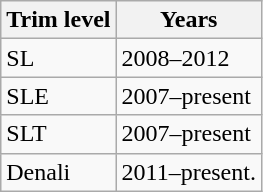<table class="wikitable">
<tr>
<th>Trim level</th>
<th>Years</th>
</tr>
<tr>
<td>SL</td>
<td>2008–2012</td>
</tr>
<tr>
<td>SLE</td>
<td>2007–present</td>
</tr>
<tr>
<td>SLT</td>
<td>2007–present</td>
</tr>
<tr>
<td>Denali</td>
<td>2011–present.</td>
</tr>
</table>
